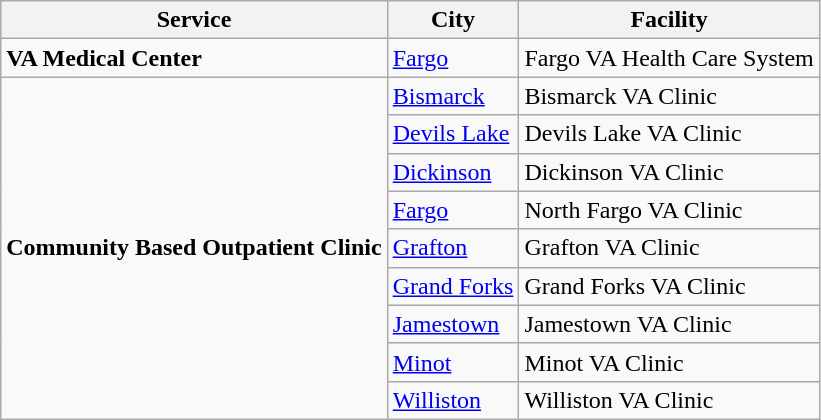<table class="wikitable">
<tr>
<th>Service</th>
<th>City</th>
<th>Facility</th>
</tr>
<tr>
<td><strong>VA Medical Center</strong></td>
<td><a href='#'>Fargo</a></td>
<td>Fargo VA Health Care System</td>
</tr>
<tr>
<td rowspan=9><strong>Community Based Outpatient Clinic</strong></td>
<td><a href='#'>Bismarck</a></td>
<td>Bismarck VA Clinic</td>
</tr>
<tr>
<td><a href='#'>Devils Lake</a></td>
<td>Devils Lake VA Clinic</td>
</tr>
<tr>
<td><a href='#'>Dickinson</a></td>
<td>Dickinson VA Clinic</td>
</tr>
<tr>
<td><a href='#'>Fargo</a></td>
<td>North Fargo VA Clinic</td>
</tr>
<tr>
<td><a href='#'>Grafton</a></td>
<td>Grafton VA Clinic</td>
</tr>
<tr>
<td><a href='#'>Grand Forks</a></td>
<td>Grand Forks VA Clinic</td>
</tr>
<tr>
<td><a href='#'>Jamestown</a></td>
<td>Jamestown VA Clinic</td>
</tr>
<tr>
<td><a href='#'>Minot</a></td>
<td>Minot VA Clinic</td>
</tr>
<tr>
<td><a href='#'>Williston</a></td>
<td>Williston VA Clinic</td>
</tr>
</table>
